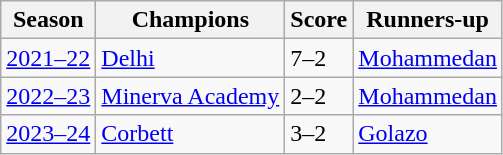<table class="wikitable" align=center>
<tr>
<th>Season</th>
<th>Champions</th>
<th>Score</th>
<th>Runners-up</th>
</tr>
<tr>
<td><a href='#'>2021–22</a></td>
<td><a href='#'>Delhi</a></td>
<td>7–2</td>
<td><a href='#'>Mohammedan</a></td>
</tr>
<tr>
<td><a href='#'>2022–23</a></td>
<td><a href='#'>Minerva Academy</a></td>
<td>2–2 </td>
<td><a href='#'>Mohammedan</a></td>
</tr>
<tr>
<td><a href='#'>2023–24</a></td>
<td><a href='#'>Corbett</a></td>
<td>3–2</td>
<td><a href='#'>Golazo</a></td>
</tr>
</table>
